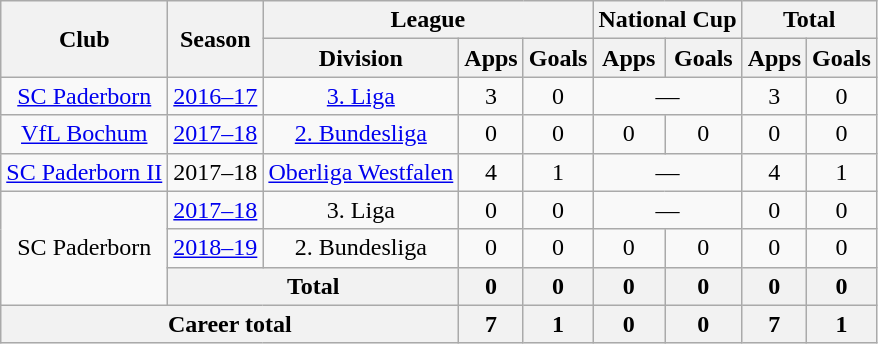<table class=wikitable style="text-align: center;">
<tr>
<th rowspan="2">Club</th>
<th rowspan="2">Season</th>
<th colspan="3">League</th>
<th colspan="2">National Cup</th>
<th colspan="2">Total</th>
</tr>
<tr>
<th>Division</th>
<th>Apps</th>
<th>Goals</th>
<th>Apps</th>
<th>Goals</th>
<th>Apps</th>
<th>Goals</th>
</tr>
<tr>
<td><a href='#'>SC Paderborn</a></td>
<td><a href='#'>2016–17</a></td>
<td><a href='#'>3. Liga</a></td>
<td>3</td>
<td>0</td>
<td colspan="2">—</td>
<td>3</td>
<td>0</td>
</tr>
<tr>
<td><a href='#'>VfL Bochum</a></td>
<td><a href='#'>2017–18</a></td>
<td><a href='#'>2. Bundesliga</a></td>
<td>0</td>
<td>0</td>
<td>0</td>
<td>0</td>
<td>0</td>
<td>0</td>
</tr>
<tr>
<td><a href='#'>SC Paderborn II</a></td>
<td>2017–18</td>
<td><a href='#'>Oberliga Westfalen</a></td>
<td>4</td>
<td>1</td>
<td colspan="2">—</td>
<td>4</td>
<td>1</td>
</tr>
<tr>
<td rowspan="3">SC Paderborn</td>
<td><a href='#'>2017–18</a></td>
<td>3. Liga</td>
<td>0</td>
<td>0</td>
<td colspan="2">—</td>
<td>0</td>
<td>0</td>
</tr>
<tr>
<td><a href='#'>2018–19</a></td>
<td>2. Bundesliga</td>
<td>0</td>
<td>0</td>
<td>0</td>
<td>0</td>
<td>0</td>
<td>0</td>
</tr>
<tr>
<th colspan="2">Total</th>
<th>0</th>
<th>0</th>
<th>0</th>
<th>0</th>
<th>0</th>
<th>0</th>
</tr>
<tr>
<th colspan="3">Career total</th>
<th>7</th>
<th>1</th>
<th>0</th>
<th>0</th>
<th>7</th>
<th>1</th>
</tr>
</table>
